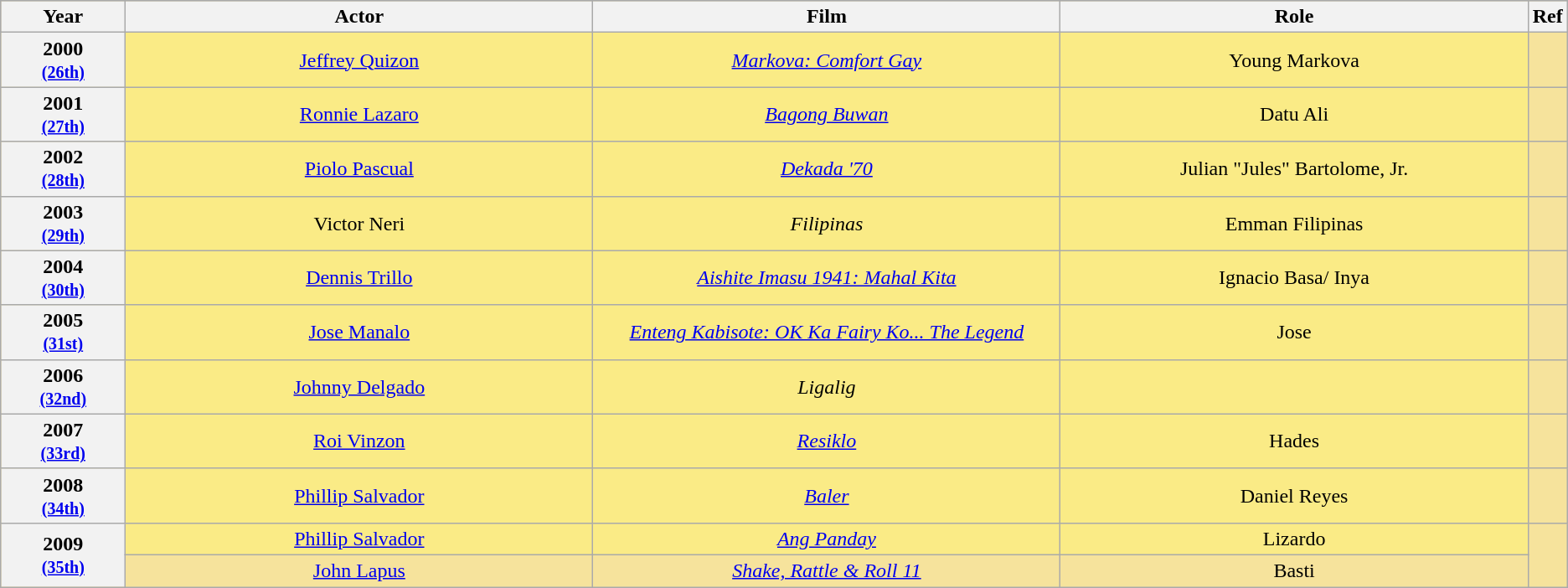<table class="wikitable" rowspan="2" style="text-align:center; background: #f6e39c">
<tr style="background:#bebebe;">
<th scope="col" style="width:8%;">Year</th>
<th scope="col" style="width:30%;">Actor</th>
<th scope="col" style="width:30%;">Film</th>
<th scope="col" style="width:30%;">Role</th>
<th scope="col" style="width:2%;">Ref</th>
</tr>
<tr>
<th scope="row" style="text-align:center">2000 <br><small><a href='#'>(26th)</a> </small></th>
<td style="background:#FAEB86"><a href='#'>Jeffrey Quizon</a></td>
<td style="background:#FAEB86"><em><a href='#'>Markova: Comfort Gay</a></em></td>
<td style="background:#FAEB86">Young Markova</td>
<td></td>
</tr>
<tr>
<th scope="row" style="text-align:center">2001 <br><small><a href='#'>(27th)</a> </small></th>
<td style="background:#FAEB86"><a href='#'>Ronnie Lazaro</a></td>
<td style="background:#FAEB86"><em><a href='#'>Bagong Buwan</a></em></td>
<td style="background:#FAEB86">Datu Ali</td>
<td></td>
</tr>
<tr>
<th scope="row" style="text-align:center">2002 <br><small><a href='#'>(28th)</a> </small></th>
<td style="background:#FAEB86"><a href='#'>Piolo Pascual</a></td>
<td style="background:#FAEB86"><em><a href='#'>Dekada '70</a></em></td>
<td style="background:#FAEB86">Julian "Jules" Bartolome, Jr.</td>
<td></td>
</tr>
<tr>
<th scope="row" style="text-align:center">2003 <br><small><a href='#'>(29th)</a> </small></th>
<td style="background:#FAEB86">Victor Neri</td>
<td style="background:#FAEB86"><em>Filipinas</em></td>
<td style="background:#FAEB86">Emman Filipinas</td>
<td></td>
</tr>
<tr>
<th scope="row" style="text-align:center">2004 <br><small><a href='#'>(30th)</a> </small></th>
<td style="background:#FAEB86"><a href='#'>Dennis Trillo</a></td>
<td style="background:#FAEB86"><em><a href='#'>Aishite Imasu 1941: Mahal Kita</a></em></td>
<td style="background:#FAEB86">Ignacio Basa/ Inya</td>
<td></td>
</tr>
<tr>
<th scope="row" style="text-align:center">2005 <br><small><a href='#'>(31st)</a> </small></th>
<td style="background:#FAEB86"><a href='#'>Jose Manalo</a></td>
<td style="background:#FAEB86"><em><a href='#'>Enteng Kabisote: OK Ka Fairy Ko... The Legend</a></em></td>
<td style="background:#FAEB86">Jose</td>
<td></td>
</tr>
<tr>
<th scope="row" style="text-align:center">2006 <br><small><a href='#'>(32nd)</a> </small></th>
<td style="background:#FAEB86"><a href='#'>Johnny Delgado</a></td>
<td style="background:#FAEB86"><em>Ligalig</em></td>
<td style="background:#FAEB86"></td>
<td></td>
</tr>
<tr>
<th scope="row" style="text-align:center">2007 <br><small><a href='#'>(33rd)</a> </small></th>
<td style="background:#FAEB86"><a href='#'>Roi Vinzon</a></td>
<td style="background:#FAEB86"><em><a href='#'>Resiklo</a></em></td>
<td style="background:#FAEB86">Hades</td>
<td></td>
</tr>
<tr>
<th scope="row" style="text-align:center">2008 <br><small><a href='#'>(34th)</a> </small></th>
<td style="background:#FAEB86"><a href='#'>Phillip Salvador</a></td>
<td style="background:#FAEB86"><em><a href='#'>Baler</a></em></td>
<td style="background:#FAEB86">Daniel Reyes</td>
<td></td>
</tr>
<tr>
<th scope="row" style="text-align:center" rowspan=2>2009 <br><small><a href='#'>(35th)</a> </small></th>
<td style="background:#FAEB86"><a href='#'>Phillip Salvador</a></td>
<td style="background:#FAEB86"><em><a href='#'>Ang Panday</a></em></td>
<td style="background:#FAEB86">Lizardo</td>
<td rowspan=2></td>
</tr>
<tr>
<td><a href='#'>John Lapus</a></td>
<td><em><a href='#'>Shake, Rattle & Roll 11</a></em></td>
<td>Basti</td>
</tr>
</table>
